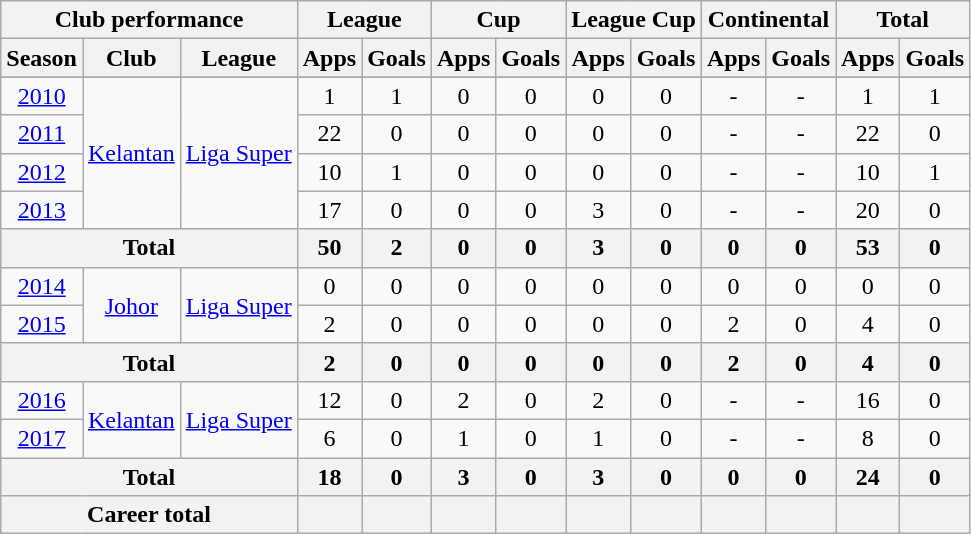<table class="wikitable" style="text-align:center">
<tr>
<th colspan=3>Club performance</th>
<th colspan=2>League</th>
<th colspan=2>Cup</th>
<th colspan=2>League Cup</th>
<th colspan=2>Continental</th>
<th colspan=2>Total</th>
</tr>
<tr>
<th>Season</th>
<th>Club</th>
<th>League</th>
<th>Apps</th>
<th>Goals</th>
<th>Apps</th>
<th>Goals</th>
<th>Apps</th>
<th>Goals</th>
<th>Apps</th>
<th>Goals</th>
<th>Apps</th>
<th>Goals</th>
</tr>
<tr>
</tr>
<tr>
<td><a href='#'>2010</a></td>
<td rowspan="4"><a href='#'>Kelantan</a></td>
<td rowspan="4"><a href='#'>Liga Super</a></td>
<td>1</td>
<td>1</td>
<td>0</td>
<td>0</td>
<td>0</td>
<td>0</td>
<td colspan="1">-</td>
<td>-</td>
<td>1</td>
<td>1</td>
</tr>
<tr>
<td><a href='#'>2011</a></td>
<td>22</td>
<td>0</td>
<td>0</td>
<td>0</td>
<td>0</td>
<td>0</td>
<td colspan="1">-</td>
<td>-</td>
<td>22</td>
<td>0</td>
</tr>
<tr>
<td><a href='#'>2012</a></td>
<td>10</td>
<td>1</td>
<td>0</td>
<td>0</td>
<td>0</td>
<td>0</td>
<td colspan="1">-</td>
<td>-</td>
<td>10</td>
<td>1</td>
</tr>
<tr>
<td><a href='#'>2013</a></td>
<td>17</td>
<td>0</td>
<td>0</td>
<td>0</td>
<td>3</td>
<td>0</td>
<td colspan="1">-</td>
<td>-</td>
<td>20</td>
<td>0</td>
</tr>
<tr>
<th colspan=3>Total</th>
<th>50</th>
<th>2</th>
<th>0</th>
<th>0</th>
<th>3</th>
<th>0</th>
<th>0</th>
<th>0</th>
<th>53</th>
<th>0</th>
</tr>
<tr>
<td><a href='#'>2014</a></td>
<td rowspan="2"><a href='#'>Johor</a></td>
<td rowspan="2"><a href='#'>Liga Super</a></td>
<td>0</td>
<td>0</td>
<td>0</td>
<td>0</td>
<td>0</td>
<td>0</td>
<td>0</td>
<td>0</td>
<td>0</td>
<td>0</td>
</tr>
<tr>
<td><a href='#'>2015</a></td>
<td>2</td>
<td>0</td>
<td>0</td>
<td>0</td>
<td>0</td>
<td>0</td>
<td>2</td>
<td>0</td>
<td>4</td>
<td>0</td>
</tr>
<tr>
<th colspan=3>Total</th>
<th>2</th>
<th>0</th>
<th>0</th>
<th>0</th>
<th>0</th>
<th>0</th>
<th>2</th>
<th>0</th>
<th>4</th>
<th>0</th>
</tr>
<tr>
<td><a href='#'>2016</a></td>
<td rowspan="2"><a href='#'>Kelantan</a></td>
<td rowspan="2"><a href='#'>Liga Super</a></td>
<td>12</td>
<td>0</td>
<td>2</td>
<td>0</td>
<td>2</td>
<td>0</td>
<td colspan="1">-</td>
<td>-</td>
<td>16</td>
<td>0</td>
</tr>
<tr>
<td><a href='#'>2017</a></td>
<td>6</td>
<td>0</td>
<td>1</td>
<td>0</td>
<td>1</td>
<td>0</td>
<td>-</td>
<td>-</td>
<td>8</td>
<td>0</td>
</tr>
<tr>
<th colspan=3>Total</th>
<th>18</th>
<th>0</th>
<th>3</th>
<th>0</th>
<th>3</th>
<th>0</th>
<th>0</th>
<th>0</th>
<th>24</th>
<th>0</th>
</tr>
<tr>
<th colspan=3>Career total</th>
<th></th>
<th></th>
<th></th>
<th></th>
<th></th>
<th></th>
<th></th>
<th></th>
<th></th>
<th></th>
</tr>
</table>
